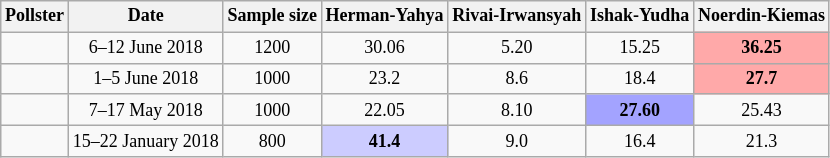<table class="wikitable sortable" style="text-align: center; font-size: 75%;">
<tr>
<th>Pollster</th>
<th>Date</th>
<th>Sample size</th>
<th>Herman-Yahya</th>
<th>Rivai-Irwansyah</th>
<th>Ishak-Yudha</th>
<th>Noerdin-Kiemas</th>
</tr>
<tr>
<td></td>
<td>6–12 June 2018</td>
<td>1200</td>
<td>30.06</td>
<td>5.20</td>
<td>15.25</td>
<td bgcolor=#FFA9A9><strong>36.25</strong></td>
</tr>
<tr>
<td></td>
<td>1–5 June 2018</td>
<td>1000</td>
<td>23.2</td>
<td>8.6</td>
<td>18.4</td>
<td bgcolor=#FFA9A9><strong>27.7</strong></td>
</tr>
<tr>
<td></td>
<td>7–17 May 2018</td>
<td>1000</td>
<td>22.05</td>
<td>8.10</td>
<td bgcolor=#A3A3FF><strong>27.60</strong></td>
<td>25.43</td>
</tr>
<tr>
<td></td>
<td>15–22 January 2018</td>
<td>800</td>
<td bgcolor=#CCCCFF><strong>41.4</strong></td>
<td>9.0</td>
<td>16.4</td>
<td>21.3</td>
</tr>
</table>
